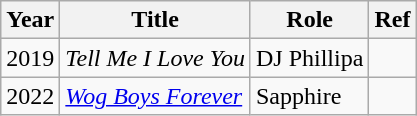<table class="wikitable sortable">
<tr>
<th>Year</th>
<th>Title</th>
<th>Role</th>
<th class="unsortable">Ref</th>
</tr>
<tr>
<td>2019</td>
<td><em>Tell Me I Love You</em></td>
<td>DJ Phillipa</td>
<td></td>
</tr>
<tr>
<td>2022</td>
<td><em><a href='#'>Wog Boys Forever</a></em></td>
<td>Sapphire</td>
<td></td>
</tr>
</table>
